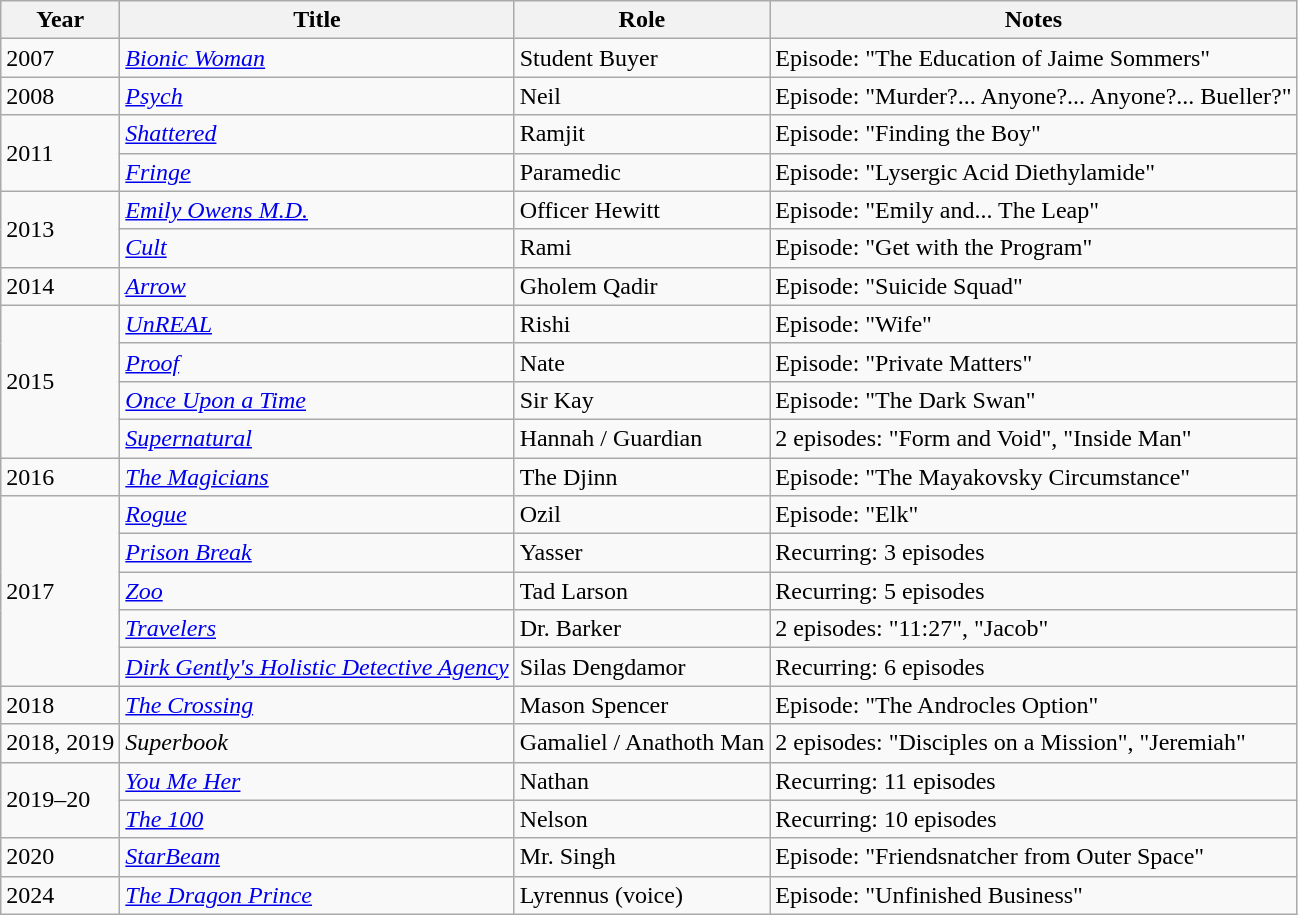<table class="wikitable">
<tr>
<th>Year</th>
<th>Title</th>
<th>Role</th>
<th>Notes</th>
</tr>
<tr>
<td>2007</td>
<td><em><a href='#'>Bionic Woman</a></em></td>
<td>Student Buyer</td>
<td>Episode: "The Education of Jaime Sommers"</td>
</tr>
<tr>
<td>2008</td>
<td><em><a href='#'>Psych</a></em></td>
<td>Neil</td>
<td>Episode: "Murder?... Anyone?... Anyone?... Bueller?"</td>
</tr>
<tr>
<td rowspan="2">2011</td>
<td><em><a href='#'>Shattered</a></em></td>
<td>Ramjit</td>
<td>Episode: "Finding the Boy"</td>
</tr>
<tr>
<td><em><a href='#'>Fringe</a></em></td>
<td>Paramedic</td>
<td>Episode: "Lysergic Acid Diethylamide"</td>
</tr>
<tr>
<td rowspan="2">2013</td>
<td><em><a href='#'>Emily Owens M.D.</a></em></td>
<td>Officer Hewitt</td>
<td>Episode: "Emily and... The Leap"</td>
</tr>
<tr>
<td><em><a href='#'>Cult</a></em></td>
<td>Rami</td>
<td>Episode: "Get with the Program"</td>
</tr>
<tr>
<td>2014</td>
<td><em><a href='#'>Arrow</a></em></td>
<td>Gholem Qadir</td>
<td>Episode: "Suicide Squad"</td>
</tr>
<tr>
<td rowspan="4">2015</td>
<td><em><a href='#'>UnREAL</a></em></td>
<td>Rishi</td>
<td>Episode: "Wife"</td>
</tr>
<tr>
<td><em><a href='#'>Proof</a></em></td>
<td>Nate</td>
<td>Episode: "Private Matters"</td>
</tr>
<tr>
<td><em><a href='#'>Once Upon a Time</a></em></td>
<td>Sir Kay</td>
<td>Episode: "The Dark Swan"</td>
</tr>
<tr>
<td><em><a href='#'>Supernatural</a></em></td>
<td>Hannah / Guardian</td>
<td>2 episodes: "Form and Void", "Inside Man"</td>
</tr>
<tr>
<td>2016</td>
<td><em><a href='#'>The Magicians</a></em></td>
<td>The Djinn</td>
<td>Episode: "The Mayakovsky Circumstance"</td>
</tr>
<tr>
<td rowspan="5">2017</td>
<td><em><a href='#'>Rogue</a></em></td>
<td>Ozil</td>
<td>Episode: "Elk"</td>
</tr>
<tr>
<td><em><a href='#'>Prison Break</a></em></td>
<td>Yasser</td>
<td>Recurring: 3 episodes</td>
</tr>
<tr>
<td><em><a href='#'>Zoo</a></em></td>
<td>Tad Larson</td>
<td>Recurring: 5 episodes</td>
</tr>
<tr>
<td><em><a href='#'>Travelers</a></em></td>
<td>Dr. Barker</td>
<td>2 episodes: "11:27", "Jacob"</td>
</tr>
<tr>
<td><em><a href='#'>Dirk Gently's Holistic Detective Agency</a></em></td>
<td>Silas Dengdamor</td>
<td>Recurring: 6 episodes</td>
</tr>
<tr>
<td>2018</td>
<td><em><a href='#'>The Crossing</a></em></td>
<td>Mason Spencer</td>
<td>Episode: "The Androcles Option"</td>
</tr>
<tr>
<td>2018, 2019</td>
<td><em>Superbook</em></td>
<td>Gamaliel / Anathoth Man</td>
<td>2 episodes: "Disciples on a Mission", "Jeremiah"</td>
</tr>
<tr>
<td rowspan="2">2019–20</td>
<td><em><a href='#'>You Me Her</a></em></td>
<td>Nathan</td>
<td>Recurring: 11 episodes</td>
</tr>
<tr>
<td><em><a href='#'>The 100</a></em></td>
<td>Nelson</td>
<td>Recurring: 10 episodes</td>
</tr>
<tr>
<td>2020</td>
<td><em><a href='#'>StarBeam</a></em></td>
<td>Mr. Singh</td>
<td>Episode: "Friendsnatcher from Outer Space"</td>
</tr>
<tr>
<td>2024</td>
<td><em><a href='#'>The Dragon Prince</a></em></td>
<td>Lyrennus (voice)</td>
<td>Episode: "Unfinished Business"</td>
</tr>
</table>
